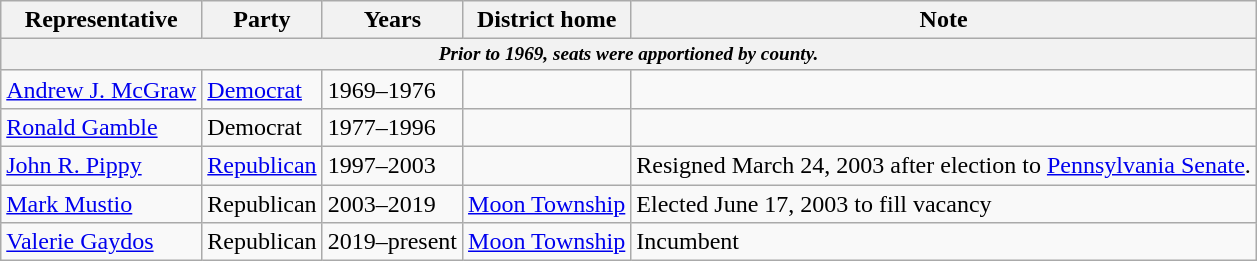<table class=wikitable>
<tr valign=bottom>
<th>Representative</th>
<th>Party</th>
<th>Years</th>
<th>District home</th>
<th>Note</th>
</tr>
<tr>
<th colspan=5 style="font-size: 80%;"><em>Prior to 1969, seats were apportioned by county.</em></th>
</tr>
<tr>
<td><a href='#'>Andrew J. McGraw</a></td>
<td><a href='#'>Democrat</a></td>
<td>1969–1976</td>
<td></td>
<td></td>
</tr>
<tr>
<td><a href='#'>Ronald Gamble</a></td>
<td>Democrat</td>
<td>1977–1996</td>
<td></td>
<td></td>
</tr>
<tr>
<td><a href='#'>John R. Pippy</a></td>
<td><a href='#'>Republican</a></td>
<td>1997–2003</td>
<td></td>
<td>Resigned March 24, 2003 after election to <a href='#'>Pennsylvania Senate</a>.</td>
</tr>
<tr>
<td><a href='#'>Mark Mustio</a></td>
<td>Republican</td>
<td>2003–2019</td>
<td><a href='#'>Moon Township</a></td>
<td>Elected June 17, 2003 to fill vacancy</td>
</tr>
<tr>
<td><a href='#'>Valerie Gaydos</a></td>
<td>Republican</td>
<td>2019–present</td>
<td><a href='#'>Moon Township</a></td>
<td>Incumbent</td>
</tr>
</table>
